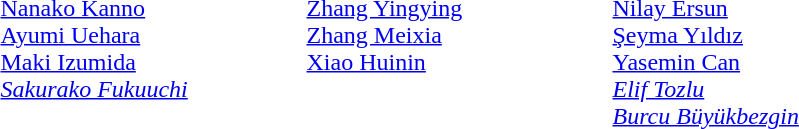<table>
<tr>
<td width=200 valign=top><em></em><br><a href='#'>Nanako Kanno</a><br><a href='#'>Ayumi Uehara</a><br><a href='#'>Maki Izumida</a><br><em><a href='#'>Sakurako Fukuuchi</a></em></td>
<td width=200 valign=top><em></em><br><a href='#'>Zhang Yingying</a><br><a href='#'>Zhang Meixia</a><br><a href='#'>Xiao Huinin</a></td>
<td width=200 valign=top><em></em><br><a href='#'>Nilay Ersun</a><br><a href='#'>Şeyma Yıldız</a><br><a href='#'>Yasemin Can</a><br><em><a href='#'>Elif Tozlu</a></em><br><em><a href='#'>Burcu Büyükbezgin</a></em></td>
</tr>
</table>
